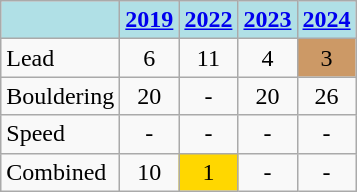<table class="wikitable" style="text-align: center">
<tr>
<th style="background: #b0e0e6"></th>
<th style="background: #b0e0e6"><a href='#'>2019</a></th>
<th style="background: #b0e0e6"><a href='#'>2022</a></th>
<th style="background: #b0e0e6"><a href='#'>2023</a></th>
<th style="background: #b0e0e6"><a href='#'>2024</a></th>
</tr>
<tr>
<td align="left">Lead</td>
<td>6</td>
<td>11</td>
<td>4</td>
<td style="background: #cc9966">3</td>
</tr>
<tr>
<td align="left">Bouldering</td>
<td>20</td>
<td>-</td>
<td>20</td>
<td>26</td>
</tr>
<tr>
<td align="left">Speed</td>
<td>-</td>
<td>-</td>
<td>-</td>
<td>-</td>
</tr>
<tr>
<td align="left">Combined</td>
<td>10</td>
<td style="background: gold">1</td>
<td>-</td>
<td>-</td>
</tr>
</table>
